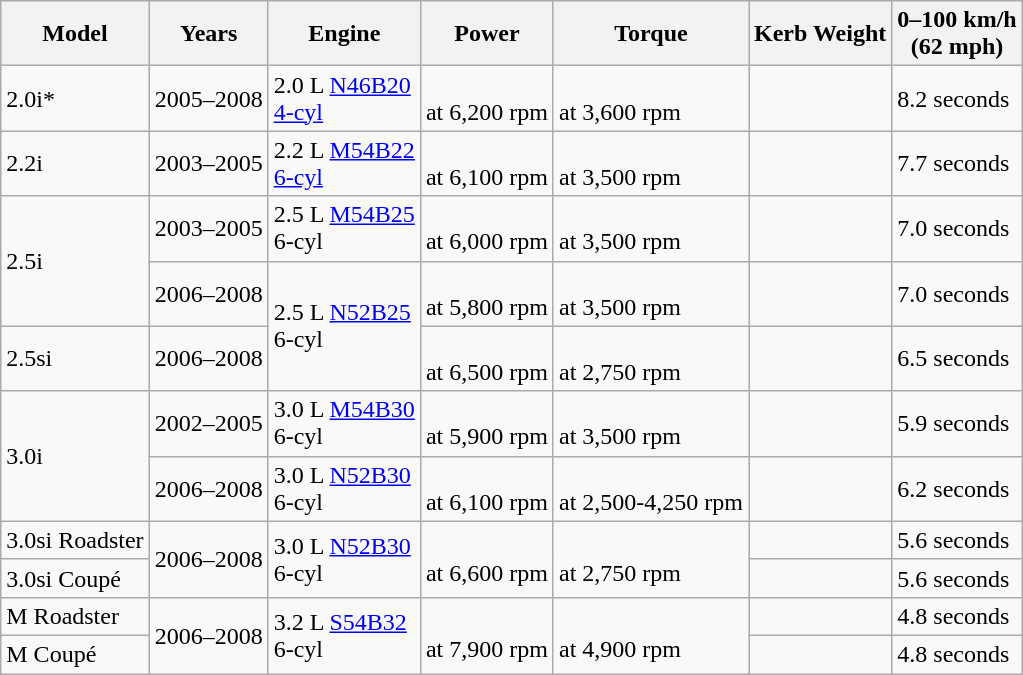<table class="wikitable">
<tr>
<th>Model</th>
<th>Years</th>
<th>Engine</th>
<th>Power</th>
<th>Torque</th>
<th>Kerb Weight</th>
<th>0–100 km/h <br> (62 mph)</th>
</tr>
<tr>
<td>2.0i*</td>
<td>2005–2008</td>
<td>2.0 L <a href='#'>N46B20</a> <br> <a href='#'>4-cyl</a></td>
<td> <br> at 6,200 rpm</td>
<td> <br> at 3,600 rpm</td>
<td></td>
<td>8.2 seconds</td>
</tr>
<tr>
<td>2.2i</td>
<td>2003–2005</td>
<td>2.2 L <a href='#'>M54B22</a> <br> <a href='#'>6-cyl</a></td>
<td> <br> at 6,100 rpm</td>
<td> <br> at 3,500 rpm</td>
<td></td>
<td>7.7 seconds</td>
</tr>
<tr>
<td rowspan=2>2.5i</td>
<td>2003–2005</td>
<td>2.5 L <a href='#'>M54B25</a> <br> 6-cyl</td>
<td> <br> at 6,000 rpm</td>
<td> <br> at 3,500 rpm</td>
<td></td>
<td>7.0 seconds</td>
</tr>
<tr>
<td>2006–2008</td>
<td rowspan=2>2.5 L <a href='#'>N52B25</a> <br> 6-cyl</td>
<td> <br> at 5,800 rpm</td>
<td> <br> at 3,500 rpm</td>
<td></td>
<td>7.0 seconds</td>
</tr>
<tr>
<td>2.5si</td>
<td>2006–2008</td>
<td> <br> at 6,500 rpm</td>
<td> <br> at 2,750 rpm</td>
<td></td>
<td>6.5 seconds</td>
</tr>
<tr>
<td rowspan=2>3.0i</td>
<td>2002–2005</td>
<td>3.0 L <a href='#'>M54B30</a> <br> 6-cyl</td>
<td> <br> at 5,900 rpm</td>
<td> <br> at 3,500 rpm</td>
<td></td>
<td>5.9 seconds</td>
</tr>
<tr>
<td>2006–2008</td>
<td>3.0 L <a href='#'>N52B30</a> <br> 6-cyl</td>
<td> <br> at 6,100 rpm</td>
<td> <br> at 2,500-4,250 rpm</td>
<td></td>
<td>6.2 seconds</td>
</tr>
<tr>
<td>3.0si Roadster</td>
<td rowspan=2>2006–2008</td>
<td rowspan=2>3.0 L <a href='#'>N52B30</a> <br> 6-cyl</td>
<td rowspan=2> <br> at 6,600 rpm</td>
<td rowspan="2"> <br> at 2,750 rpm</td>
<td></td>
<td>5.6 seconds</td>
</tr>
<tr>
<td>3.0si Coupé</td>
<td></td>
<td>5.6 seconds</td>
</tr>
<tr>
<td>M Roadster</td>
<td rowspan=2>2006–2008</td>
<td rowspan=2>3.2 L <a href='#'>S54B32</a> <br> 6-cyl</td>
<td rowspan=2> <br> at 7,900 rpm</td>
<td rowspan="2"> <br> at 4,900 rpm</td>
<td></td>
<td>4.8 seconds</td>
</tr>
<tr>
<td>M Coupé</td>
<td></td>
<td>4.8 seconds</td>
</tr>
</table>
